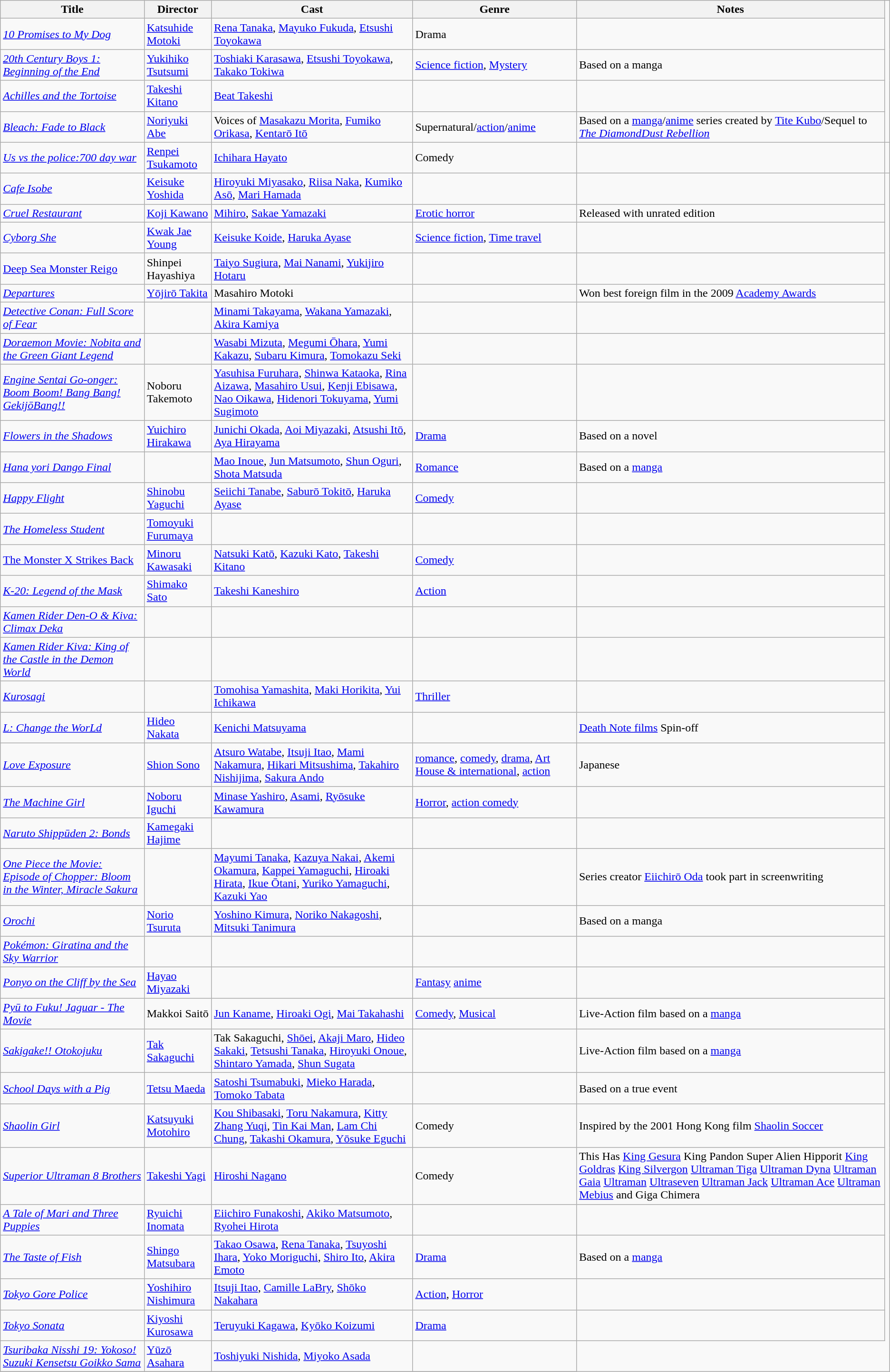<table class="wikitable sortable">
<tr>
<th>Title</th>
<th>Director</th>
<th>Cast</th>
<th>Genre</th>
<th>Notes</th>
</tr>
<tr>
<td><em><a href='#'>10 Promises to My Dog</a></em></td>
<td><a href='#'>Katsuhide Motoki</a></td>
<td><a href='#'>Rena Tanaka</a>, <a href='#'>Mayuko Fukuda</a>, <a href='#'>Etsushi Toyokawa</a></td>
<td>Drama</td>
<td></td>
</tr>
<tr>
<td><em><a href='#'>20th Century Boys 1: Beginning of the End</a></em></td>
<td><a href='#'>Yukihiko Tsutsumi</a></td>
<td><a href='#'>Toshiaki Karasawa</a>, <a href='#'>Etsushi Toyokawa</a>, <a href='#'>Takako Tokiwa</a></td>
<td><a href='#'>Science fiction</a>, <a href='#'>Mystery</a></td>
<td>Based on a manga</td>
</tr>
<tr>
<td><em><a href='#'>Achilles and the Tortoise</a></em></td>
<td><a href='#'>Takeshi Kitano</a></td>
<td><a href='#'>Beat Takeshi</a></td>
<td></td>
<td></td>
</tr>
<tr>
<td><em><a href='#'>Bleach: Fade to Black</a></em></td>
<td><a href='#'>Noriyuki Abe</a></td>
<td>Voices of <a href='#'>Masakazu Morita</a>, <a href='#'>Fumiko Orikasa</a>, <a href='#'>Kentarō Itō</a></td>
<td>Supernatural/<a href='#'>action</a>/<a href='#'>anime</a></td>
<td>Based on a <a href='#'>manga</a>/<a href='#'>anime</a> series created by <a href='#'>Tite Kubo</a>/Sequel to <em><a href='#'>The DiamondDust Rebellion</a></em></td>
</tr>
<tr>
<td><em><a href='#'>Us vs the police:700 day war</a></em></td>
<td><a href='#'>Renpei Tsukamoto</a></td>
<td><a href='#'>Ichihara Hayato</a></td>
<td>Comedy</td>
<td></td>
<td></td>
</tr>
<tr>
<td><em><a href='#'>Cafe Isobe</a></em></td>
<td><a href='#'>Keisuke Yoshida</a></td>
<td><a href='#'>Hiroyuki Miyasako</a>, <a href='#'>Riisa Naka</a>, <a href='#'>Kumiko Asō</a>, <a href='#'>Mari Hamada</a></td>
<td></td>
<td></td>
</tr>
<tr>
<td><em><a href='#'>Cruel Restaurant</a></em></td>
<td><a href='#'>Koji Kawano</a></td>
<td><a href='#'>Mihiro</a>, <a href='#'>Sakae Yamazaki</a></td>
<td><a href='#'>Erotic horror</a></td>
<td>Released with unrated edition</td>
</tr>
<tr>
<td><em><a href='#'>Cyborg She</a></em></td>
<td><a href='#'>Kwak Jae Young</a></td>
<td><a href='#'>Keisuke Koide</a>, <a href='#'>Haruka Ayase</a></td>
<td><a href='#'>Science fiction</a>, <a href='#'>Time travel</a></td>
<td></td>
</tr>
<tr>
<td><a href='#'>Deep Sea Monster Reigo</a></td>
<td>Shinpei Hayashiya</td>
<td><a href='#'>Taiyo Sugiura</a>, <a href='#'>Mai Nanami</a>, <a href='#'>Yukijiro Hotaru</a></td>
<td></td>
<td></td>
</tr>
<tr>
<td><em><a href='#'>Departures</a></em></td>
<td><a href='#'>Yōjirō Takita</a></td>
<td>Masahiro Motoki</td>
<td></td>
<td>Won best foreign film in the 2009 <a href='#'>Academy Awards</a></td>
</tr>
<tr>
<td><em><a href='#'>Detective Conan: Full Score of Fear</a></em></td>
<td></td>
<td><a href='#'>Minami Takayama</a>, <a href='#'>Wakana Yamazaki</a>, <a href='#'>Akira Kamiya</a></td>
<td></td>
<td></td>
</tr>
<tr>
<td><em><a href='#'>Doraemon Movie: Nobita and the Green Giant Legend</a></em></td>
<td></td>
<td><a href='#'>Wasabi Mizuta</a>, <a href='#'>Megumi Ōhara</a>, <a href='#'>Yumi Kakazu</a>, <a href='#'>Subaru Kimura</a>, <a href='#'>Tomokazu Seki</a></td>
<td></td>
<td></td>
</tr>
<tr>
<td><em><a href='#'>Engine Sentai Go-onger: Boom Boom! Bang Bang! GekijōBang!!</a></em></td>
<td>Noboru Takemoto</td>
<td><a href='#'>Yasuhisa Furuhara</a>, <a href='#'>Shinwa Kataoka</a>, <a href='#'>Rina Aizawa</a>, <a href='#'>Masahiro Usui</a>, <a href='#'>Kenji Ebisawa</a>, <a href='#'>Nao Oikawa</a>, <a href='#'>Hidenori Tokuyama</a>, <a href='#'>Yumi Sugimoto</a></td>
<td></td>
<td></td>
</tr>
<tr>
<td><em><a href='#'>Flowers in the Shadows</a></em></td>
<td><a href='#'>Yuichiro Hirakawa</a></td>
<td><a href='#'>Junichi Okada</a>, <a href='#'>Aoi Miyazaki</a>, <a href='#'>Atsushi Itō</a>, <a href='#'>Aya Hirayama</a></td>
<td><a href='#'>Drama</a></td>
<td>Based on a novel</td>
</tr>
<tr>
<td><em><a href='#'>Hana yori Dango Final</a></em></td>
<td></td>
<td><a href='#'>Mao Inoue</a>, <a href='#'>Jun Matsumoto</a>, <a href='#'>Shun Oguri</a>, <a href='#'>Shota Matsuda</a></td>
<td><a href='#'>Romance</a></td>
<td>Based on a <a href='#'>manga</a></td>
</tr>
<tr>
<td><em><a href='#'>Happy Flight</a></em></td>
<td><a href='#'>Shinobu Yaguchi</a></td>
<td><a href='#'>Seiichi Tanabe</a>, <a href='#'>Saburō Tokitō</a>, <a href='#'>Haruka Ayase</a></td>
<td><a href='#'>Comedy</a></td>
<td></td>
</tr>
<tr>
<td><em><a href='#'>The Homeless Student</a></em></td>
<td><a href='#'>Tomoyuki Furumaya</a></td>
<td></td>
<td></td>
<td></td>
</tr>
<tr>
<td><a href='#'>The Monster X Strikes Back</a></td>
<td><a href='#'>Minoru Kawasaki</a></td>
<td><a href='#'>Natsuki Katō</a>, <a href='#'>Kazuki Kato</a>, <a href='#'>Takeshi Kitano</a></td>
<td><a href='#'>Comedy</a></td>
<td></td>
</tr>
<tr>
<td><em><a href='#'>K-20: Legend of the Mask</a></em></td>
<td><a href='#'>Shimako Sato</a></td>
<td><a href='#'>Takeshi Kaneshiro</a></td>
<td><a href='#'>Action</a></td>
<td></td>
</tr>
<tr>
<td><em><a href='#'>Kamen Rider Den-O & Kiva: Climax Deka</a></em></td>
<td></td>
<td></td>
<td></td>
<td></td>
</tr>
<tr>
<td><em><a href='#'>Kamen Rider Kiva: King of the Castle in the Demon World</a></em></td>
<td></td>
<td></td>
<td></td>
<td></td>
</tr>
<tr>
<td><em><a href='#'>Kurosagi</a></em></td>
<td></td>
<td><a href='#'>Tomohisa Yamashita</a>, <a href='#'>Maki Horikita</a>, <a href='#'>Yui Ichikawa</a></td>
<td><a href='#'>Thriller</a></td>
<td></td>
</tr>
<tr>
<td><em><a href='#'>L: Change the WorLd</a></em></td>
<td><a href='#'>Hideo Nakata</a></td>
<td><a href='#'>Kenichi Matsuyama</a></td>
<td></td>
<td><a href='#'>Death Note films</a> Spin-off</td>
</tr>
<tr>
<td><em><a href='#'>Love Exposure</a></em></td>
<td><a href='#'>Shion Sono</a></td>
<td><a href='#'>Atsuro Watabe</a>, <a href='#'>Itsuji Itao</a>, <a href='#'>Mami Nakamura</a>, <a href='#'>Hikari Mitsushima</a>, <a href='#'>Takahiro Nishijima</a>, <a href='#'>Sakura Ando</a></td>
<td><a href='#'>romance</a>, <a href='#'>comedy</a>, <a href='#'>drama</a>, <a href='#'>Art House & international</a>, <a href='#'>action</a></td>
<td>Japanese</td>
</tr>
<tr>
<td><em><a href='#'>The Machine Girl</a></em></td>
<td><a href='#'>Noboru Iguchi</a></td>
<td><a href='#'>Minase Yashiro</a>, <a href='#'>Asami</a>, <a href='#'>Ryōsuke Kawamura</a></td>
<td><a href='#'>Horror</a>, <a href='#'>action comedy</a></td>
<td></td>
</tr>
<tr>
<td><em><a href='#'>Naruto Shippūden 2: Bonds</a></em></td>
<td><a href='#'>Kamegaki Hajime</a></td>
<td></td>
<td></td>
<td></td>
</tr>
<tr>
<td><em><a href='#'>One Piece the Movie: Episode of Chopper: Bloom in the Winter, Miracle Sakura</a></em></td>
<td></td>
<td><a href='#'>Mayumi Tanaka</a>, <a href='#'>Kazuya Nakai</a>, <a href='#'>Akemi Okamura</a>, <a href='#'>Kappei Yamaguchi</a>, <a href='#'>Hiroaki Hirata</a>, <a href='#'>Ikue Ōtani</a>, <a href='#'>Yuriko Yamaguchi</a>, <a href='#'>Kazuki Yao</a></td>
<td></td>
<td>Series creator <a href='#'>Eiichirō Oda</a> took part in screenwriting</td>
</tr>
<tr>
<td><em><a href='#'>Orochi</a></em></td>
<td><a href='#'>Norio Tsuruta</a></td>
<td><a href='#'>Yoshino Kimura</a>, <a href='#'>Noriko Nakagoshi</a>, <a href='#'>Mitsuki Tanimura</a></td>
<td></td>
<td>Based on a manga</td>
</tr>
<tr>
<td><em><a href='#'>Pokémon: Giratina and the Sky Warrior</a></em></td>
<td></td>
<td></td>
<td></td>
<td></td>
</tr>
<tr>
<td><em><a href='#'>Ponyo on the Cliff by the Sea</a></em></td>
<td><a href='#'>Hayao Miyazaki</a></td>
<td></td>
<td><a href='#'>Fantasy</a> <a href='#'>anime</a></td>
<td></td>
</tr>
<tr>
<td><em><a href='#'>Pyū to Fuku! Jaguar - The Movie</a></em></td>
<td>Makkoi Saitō</td>
<td><a href='#'>Jun Kaname</a>, <a href='#'>Hiroaki Ogi</a>, <a href='#'>Mai Takahashi</a></td>
<td><a href='#'>Comedy</a>, <a href='#'>Musical</a></td>
<td>Live-Action film based on a <a href='#'>manga</a></td>
</tr>
<tr>
<td><em><a href='#'>Sakigake!! Otokojuku</a></em></td>
<td><a href='#'>Tak Sakaguchi</a></td>
<td>Tak Sakaguchi, <a href='#'>Shōei</a>, <a href='#'>Akaji Maro</a>, <a href='#'>Hideo Sakaki</a>, <a href='#'>Tetsushi Tanaka</a>, <a href='#'>Hiroyuki Onoue</a>, <a href='#'>Shintaro Yamada</a>, <a href='#'>Shun Sugata</a></td>
<td></td>
<td>Live-Action film based on a <a href='#'>manga</a></td>
</tr>
<tr>
<td><em><a href='#'>School Days with a Pig</a></em></td>
<td><a href='#'>Tetsu Maeda</a></td>
<td><a href='#'>Satoshi Tsumabuki</a>, <a href='#'>Mieko Harada</a>, <a href='#'>Tomoko Tabata</a></td>
<td></td>
<td>Based on a true event</td>
</tr>
<tr>
<td><em><a href='#'>Shaolin Girl</a></em></td>
<td><a href='#'>Katsuyuki Motohiro</a></td>
<td><a href='#'>Kou Shibasaki</a>, <a href='#'>Toru Nakamura</a>, <a href='#'>Kitty Zhang Yuqi</a>, <a href='#'>Tin Kai Man</a>, <a href='#'>Lam Chi Chung</a>, <a href='#'>Takashi Okamura</a>, <a href='#'>Yōsuke Eguchi</a></td>
<td>Comedy</td>
<td>Inspired by the 2001 Hong Kong film <a href='#'>Shaolin Soccer</a></td>
</tr>
<tr>
<td><em><a href='#'>Superior Ultraman 8 Brothers</a></em></td>
<td><a href='#'>Takeshi Yagi</a></td>
<td><a href='#'>Hiroshi Nagano</a></td>
<td>Comedy</td>
<td>This Has <a href='#'>King Gesura</a> King Pandon Super Alien Hipporit <a href='#'>King Goldras</a> <a href='#'>King Silvergon</a> <a href='#'>Ultraman Tiga</a> <a href='#'>Ultraman Dyna</a> <a href='#'>Ultraman Gaia</a> <a href='#'>Ultraman</a> <a href='#'>Ultraseven</a> <a href='#'>Ultraman Jack</a> <a href='#'>Ultraman Ace</a> <a href='#'>Ultraman Mebius</a> and Giga Chimera</td>
</tr>
<tr>
<td><em><a href='#'>A Tale of Mari and Three Puppies</a></em></td>
<td><a href='#'>Ryuichi Inomata</a></td>
<td><a href='#'>Eiichiro Funakoshi</a>, <a href='#'>Akiko Matsumoto</a>, <a href='#'>Ryohei Hirota</a></td>
<td></td>
<td></td>
</tr>
<tr>
<td><em><a href='#'>The Taste of Fish</a></em></td>
<td><a href='#'>Shingo Matsubara</a></td>
<td><a href='#'>Takao Osawa</a>, <a href='#'>Rena Tanaka</a>, <a href='#'>Tsuyoshi Ihara</a>, <a href='#'>Yoko Moriguchi</a>, <a href='#'>Shiro Ito</a>, <a href='#'>Akira Emoto</a></td>
<td><a href='#'>Drama</a></td>
<td>Based on a <a href='#'>manga</a></td>
</tr>
<tr>
<td><em><a href='#'>Tokyo Gore Police</a></em></td>
<td><a href='#'>Yoshihiro Nishimura</a></td>
<td><a href='#'>Itsuji Itao</a>, <a href='#'>Camille LaBry</a>, <a href='#'>Shōko Nakahara</a></td>
<td><a href='#'>Action</a>, <a href='#'>Horror</a></td>
<td></td>
</tr>
<tr>
<td><em><a href='#'>Tokyo Sonata</a></em></td>
<td><a href='#'>Kiyoshi Kurosawa</a></td>
<td><a href='#'>Teruyuki Kagawa</a>, <a href='#'>Kyōko Koizumi</a></td>
<td><a href='#'>Drama</a></td>
<td></td>
</tr>
<tr>
<td><em><a href='#'>Tsuribaka Nisshi 19: Yokoso! Suzuki Kensetsu Goikko Sama</a></em></td>
<td><a href='#'>Yūzō Asahara</a></td>
<td><a href='#'>Toshiyuki Nishida</a>, <a href='#'>Miyoko Asada</a></td>
<td></td>
</tr>
<tr>
</tr>
</table>
